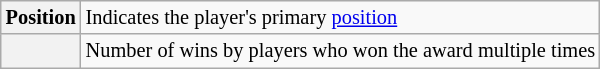<table class="wikitable plainrowheaders" style="font-size:85%">
<tr>
<th scope="row" style="text-align:center"><strong>Position</strong></th>
<td>Indicates the player's primary <a href='#'>position</a></td>
</tr>
<tr>
<th scope="row" style="text-align:center"></th>
<td>Number of wins by players who won the award multiple times</td>
</tr>
</table>
